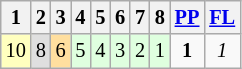<table class="wikitable" style="font-size: 85%;">
<tr>
<th>1</th>
<th>2</th>
<th>3</th>
<th>4</th>
<th>5</th>
<th>6</th>
<th>7</th>
<th>8</th>
<th><a href='#'>PP</a></th>
<th><a href='#'>FL</a></th>
</tr>
<tr align="center">
<td style="background:#FFFFBF;">10</td>
<td style="background:#DFDFDF;">8</td>
<td style="background:#FFDF9F;">6</td>
<td style="background:#DFFFDF;">5</td>
<td style="background:#DFFFDF;">4</td>
<td style="background:#DFFFDF;">3</td>
<td style="background:#DFFFDF;">2</td>
<td style="background:#DFFFDF;">1</td>
<td><strong>1</strong></td>
<td><em>1</em></td>
</tr>
</table>
